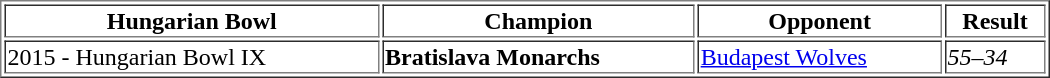<table border="1" width="700">
<tr ---->
<th>Hungarian Bowl</th>
<th>Champion</th>
<th>Opponent</th>
<th>Result</th>
</tr>
<tr ---->
<td>2015 - Hungarian Bowl IX</td>
<td><strong>Bratislava Monarchs</strong></td>
<td><a href='#'>Budapest Wolves</a></td>
<td><em>55–34</em></td>
</tr>
</table>
